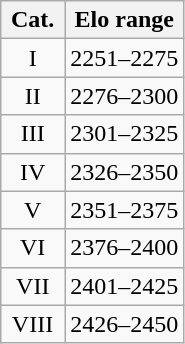<table class="wikitable" style="display:inline-table;">
<tr>
<th>Cat.</th>
<th>Elo range</th>
</tr>
<tr>
<td style="text-align:center;">I</td>
<td>2251–2275</td>
</tr>
<tr>
<td style="text-align:center;">II</td>
<td>2276–2300</td>
</tr>
<tr>
<td style="text-align:center;">III</td>
<td>2301–2325</td>
</tr>
<tr>
<td style="text-align:center;">IV</td>
<td>2326–2350</td>
</tr>
<tr>
<td style="text-align:center;">V</td>
<td>2351–2375</td>
</tr>
<tr>
<td style="text-align:center;">VI</td>
<td>2376–2400</td>
</tr>
<tr>
<td style="text-align:center;">VII</td>
<td>2401–2425</td>
</tr>
<tr>
<td style="text-align:center;"> VIII </td>
<td>2426–2450</td>
</tr>
</table>
